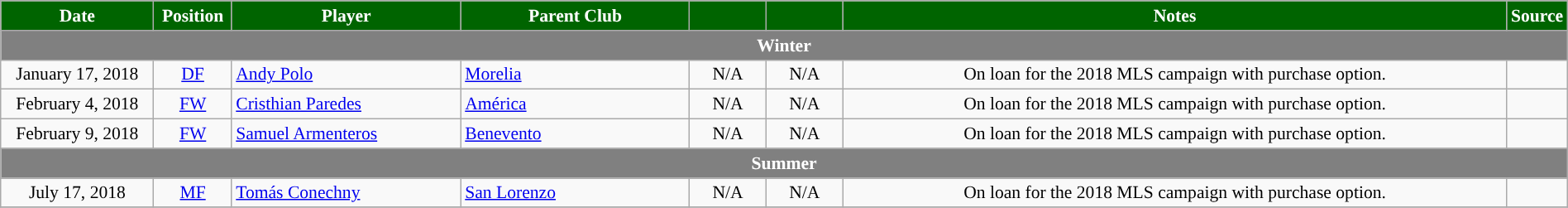<table class="wikitable" style="text-align:center; font-size:90%; width:100%;">
<tr>
<th style="background:darkgreen; color:white; text-align:center; width:10%">Date</th>
<th style="background:darkgreen; color:white; text-align:center; width:5%">Position</th>
<th style="background:darkgreen; color:white; text-align:center; width:15%">Player</th>
<th style="background:darkgreen; color:white; text-align:center; width:15%">Parent Club</th>
<th style="background:darkgreen; color:white; text-align:center; width:5%"></th>
<th style="background:darkgreen; color:white; text-align:center; width:5%"></th>
<th style="background:darkgreen; color:white; text-align:center; width:44%">Notes</th>
<th style="background:darkgreen; color:white; text-align:center; width:1%">Source</th>
</tr>
<tr>
<th colspan="8" style="background:gray; color:white; text-align:center;">Winter</th>
</tr>
<tr>
<td style="text-align:center;">January 17, 2018</td>
<td style="text-align:center;"><a href='#'>DF</a></td>
<td align=left> <a href='#'>Andy Polo</a></td>
<td align=left> <a href='#'>Morelia</a></td>
<td style="text-align:center;">N/A</td>
<td style="text-align:center;">N/A</td>
<td>On loan for the 2018 MLS campaign with purchase option.</td>
<td style="text-align:center;"></td>
</tr>
<tr>
<td style="text-align:center;">February 4, 2018</td>
<td style="text-align:center;"><a href='#'>FW</a></td>
<td align=left> <a href='#'>Cristhian Paredes</a></td>
<td align=left> <a href='#'>América</a></td>
<td style="text-align:center;">N/A</td>
<td style="text-align:center;">N/A</td>
<td>On loan for the 2018 MLS campaign with purchase option.</td>
<td style="text-align:center;"></td>
</tr>
<tr>
<td style="text-align:center;">February 9, 2018</td>
<td style="text-align:center;"><a href='#'>FW</a></td>
<td align=left> <a href='#'>Samuel Armenteros</a></td>
<td align=left> <a href='#'>Benevento</a></td>
<td style="text-align:center;">N/A</td>
<td style="text-align:center;">N/A</td>
<td>On loan for the 2018 MLS campaign with purchase option.</td>
<td style="text-align:center;"></td>
</tr>
<tr>
<th colspan="8" style="background:gray; color:white; text-align:center;">Summer</th>
</tr>
<tr>
<td style="text-align:center;">July 17, 2018</td>
<td style="text-align:center;"><a href='#'>MF</a></td>
<td align=left> <a href='#'>Tomás Conechny</a></td>
<td align=left> <a href='#'>San Lorenzo</a></td>
<td style="text-align:center;">N/A</td>
<td style="text-align:center;">N/A</td>
<td>On loan for the 2018 MLS campaign with purchase option.</td>
<td style="text-align:center;"></td>
</tr>
<tr>
</tr>
</table>
